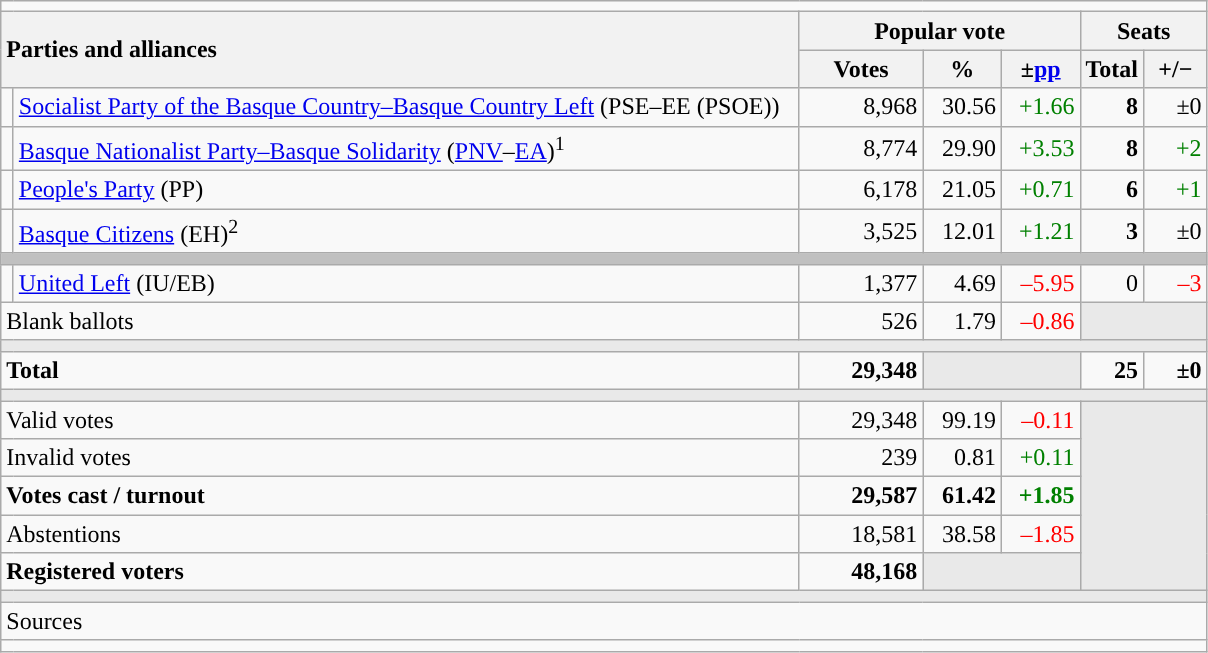<table class="wikitable" style="text-align:right;">
<tr>
<td colspan="7"></td>
</tr>
<tr>
<th style="text-align:left;" rowspan="2" colspan="2" width="525">Parties and alliances</th>
<th colspan="3">Popular vote</th>
<th colspan="2">Seats</th>
</tr>
<tr>
<th width="75">Votes</th>
<th width="45">%</th>
<th width="45">±<a href='#'>pp</a></th>
<th width="35">Total</th>
<th width="35">+/−</th>
</tr>
<tr>
<td width="1" style="color:inherit;background:"></td>
<td align="left"><a href='#'>Socialist Party of the Basque Country–Basque Country Left</a> (PSE–EE (PSOE))</td>
<td>8,968</td>
<td>30.56</td>
<td style="color:green;">+1.66</td>
<td><strong>8</strong></td>
<td>±0</td>
</tr>
<tr>
<td style="color:inherit;background:"></td>
<td align="left"><a href='#'>Basque Nationalist Party–Basque Solidarity</a> (<a href='#'>PNV</a>–<a href='#'>EA</a>)<sup>1</sup></td>
<td>8,774</td>
<td>29.90</td>
<td style="color:green;">+3.53</td>
<td><strong>8</strong></td>
<td style="color:green;">+2</td>
</tr>
<tr>
<td style="color:inherit;background:"></td>
<td align="left"><a href='#'>People's Party</a> (PP)</td>
<td>6,178</td>
<td>21.05</td>
<td style="color:green;">+0.71</td>
<td><strong>6</strong></td>
<td style="color:green;">+1</td>
</tr>
<tr>
<td style="color:inherit;background:"></td>
<td align="left"><a href='#'>Basque Citizens</a> (EH)<sup>2</sup></td>
<td>3,525</td>
<td>12.01</td>
<td style="color:green;">+1.21</td>
<td><strong>3</strong></td>
<td>±0</td>
</tr>
<tr>
<td colspan="7" style="color:inherit;background:#C0C0C0"></td>
</tr>
<tr>
<td style="color:inherit;background:"></td>
<td align="left"><a href='#'>United Left</a> (IU/EB)</td>
<td>1,377</td>
<td>4.69</td>
<td style="color:red;">–5.95</td>
<td>0</td>
<td style="color:red;">–3</td>
</tr>
<tr>
<td align="left" colspan="2">Blank ballots</td>
<td>526</td>
<td>1.79</td>
<td style="color:red;">–0.86</td>
<td style="color:inherit;background:#E9E9E9" colspan="2"></td>
</tr>
<tr>
<td colspan="7" style="color:inherit;background:#E9E9E9"></td>
</tr>
<tr style="font-weight:bold;">
<td align="left" colspan="2">Total</td>
<td>29,348</td>
<td bgcolor="#E9E9E9" colspan="2"></td>
<td>25</td>
<td>±0</td>
</tr>
<tr>
<td colspan="7" style="color:inherit;background:#E9E9E9"></td>
</tr>
<tr>
<td align="left" colspan="2">Valid votes</td>
<td>29,348</td>
<td>99.19</td>
<td style="color:red;">–0.11</td>
<td bgcolor="#E9E9E9" colspan="2" rowspan="5"></td>
</tr>
<tr>
<td align="left" colspan="2">Invalid votes</td>
<td>239</td>
<td>0.81</td>
<td style="color:green;">+0.11</td>
</tr>
<tr style="font-weight:bold;">
<td align="left" colspan="2">Votes cast / turnout</td>
<td>29,587</td>
<td>61.42</td>
<td style="color:green;">+1.85</td>
</tr>
<tr>
<td align="left" colspan="2">Abstentions</td>
<td>18,581</td>
<td>38.58</td>
<td style="color:red;">–1.85</td>
</tr>
<tr style="font-weight:bold;">
<td align="left" colspan="2">Registered voters</td>
<td>48,168</td>
<td bgcolor="#E9E9E9" colspan="2"></td>
</tr>
<tr>
<td colspan="7" style="color:inherit;background:#E9E9E9"></td>
</tr>
<tr>
<td align="left" colspan="7">Sources</td>
</tr>
<tr>
<td colspan="7" style="text-align:left; max-width:790px;"></td>
</tr>
</table>
